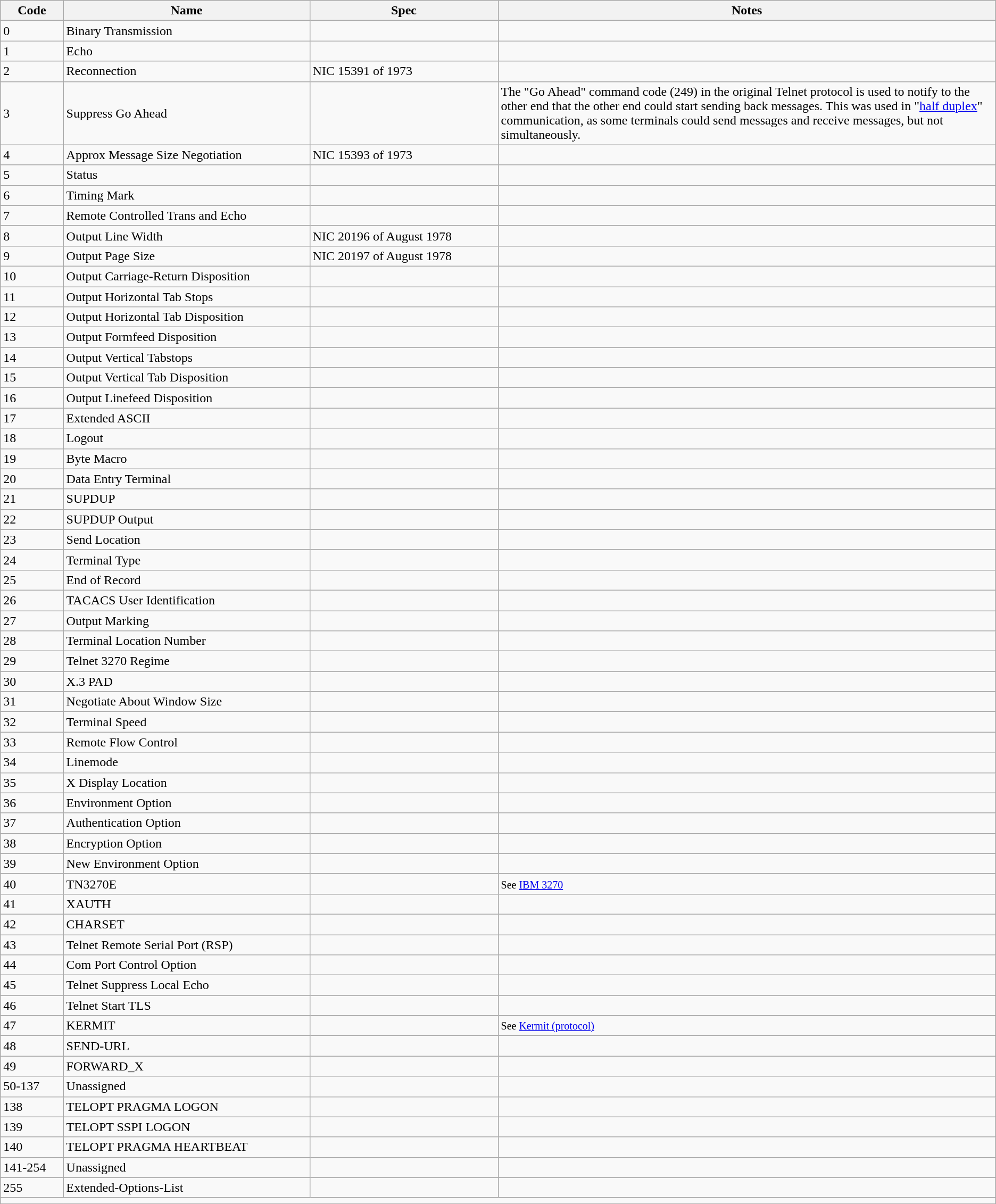<table class="wikitable">
<tr>
<th>Code</th>
<th>Name</th>
<th>Spec</th>
<th style=width:50%>Notes</th>
</tr>
<tr>
<td>0</td>
<td>Binary Transmission</td>
<td></td>
<td></td>
</tr>
<tr>
<td>1</td>
<td>Echo</td>
<td></td>
<td></td>
</tr>
<tr>
<td>2</td>
<td>Reconnection</td>
<td>NIC 15391 of 1973</td>
<td></td>
</tr>
<tr>
<td>3</td>
<td>Suppress Go Ahead</td>
<td></td>
<td>The "Go Ahead" command code (249) in the original Telnet protocol is used to notify to the other end that the other end could start sending back messages. This was used in "<a href='#'>half duplex</a>" communication, as some terminals could send messages and receive messages, but not simultaneously.</td>
</tr>
<tr>
<td>4</td>
<td>Approx Message Size Negotiation</td>
<td>NIC 15393 of 1973</td>
<td></td>
</tr>
<tr>
<td>5</td>
<td>Status</td>
<td></td>
<td></td>
</tr>
<tr>
<td>6</td>
<td>Timing Mark</td>
<td></td>
<td></td>
</tr>
<tr>
<td>7</td>
<td>Remote Controlled Trans and Echo</td>
<td></td>
<td></td>
</tr>
<tr>
<td>8</td>
<td>Output Line Width</td>
<td>NIC 20196 of August 1978</td>
<td></td>
</tr>
<tr>
<td>9</td>
<td>Output Page Size</td>
<td>NIC 20197 of August 1978</td>
<td></td>
</tr>
<tr>
<td>10</td>
<td>Output Carriage-Return Disposition</td>
<td></td>
<td></td>
</tr>
<tr>
<td>11</td>
<td>Output Horizontal Tab Stops</td>
<td></td>
<td></td>
</tr>
<tr>
<td>12</td>
<td>Output Horizontal Tab Disposition</td>
<td></td>
<td></td>
</tr>
<tr>
<td>13</td>
<td>Output Formfeed Disposition</td>
<td></td>
<td></td>
</tr>
<tr>
<td>14</td>
<td>Output Vertical Tabstops</td>
<td></td>
<td></td>
</tr>
<tr>
<td>15</td>
<td>Output Vertical Tab Disposition</td>
<td></td>
<td></td>
</tr>
<tr>
<td>16</td>
<td>Output Linefeed Disposition</td>
<td></td>
<td></td>
</tr>
<tr>
<td>17</td>
<td>Extended ASCII</td>
<td></td>
<td></td>
</tr>
<tr>
<td>18</td>
<td>Logout</td>
<td></td>
<td></td>
</tr>
<tr>
<td>19</td>
<td>Byte Macro</td>
<td></td>
<td></td>
</tr>
<tr>
<td>20</td>
<td>Data Entry Terminal</td>
<td></td>
<td></td>
</tr>
<tr>
<td>21</td>
<td>SUPDUP</td>
<td></td>
<td></td>
</tr>
<tr>
<td>22</td>
<td>SUPDUP Output</td>
<td></td>
<td></td>
</tr>
<tr>
<td>23</td>
<td>Send Location</td>
<td></td>
<td></td>
</tr>
<tr>
<td>24</td>
<td>Terminal Type</td>
<td></td>
<td></td>
</tr>
<tr>
<td>25</td>
<td>End of Record</td>
<td></td>
<td></td>
</tr>
<tr>
<td>26</td>
<td>TACACS User Identification</td>
<td></td>
<td></td>
</tr>
<tr>
<td>27</td>
<td>Output Marking</td>
<td></td>
<td></td>
</tr>
<tr>
<td>28</td>
<td>Terminal Location Number</td>
<td></td>
<td></td>
</tr>
<tr>
<td>29</td>
<td>Telnet 3270 Regime</td>
<td></td>
<td></td>
</tr>
<tr>
<td>30</td>
<td>X.3 PAD</td>
<td></td>
<td></td>
</tr>
<tr>
<td>31</td>
<td>Negotiate About Window Size</td>
<td></td>
<td></td>
</tr>
<tr>
<td>32</td>
<td>Terminal Speed</td>
<td></td>
<td></td>
</tr>
<tr>
<td>33</td>
<td>Remote Flow Control</td>
<td></td>
<td></td>
</tr>
<tr>
<td>34</td>
<td>Linemode</td>
<td></td>
<td></td>
</tr>
<tr>
<td>35</td>
<td>X Display Location</td>
<td></td>
<td></td>
</tr>
<tr>
<td>36</td>
<td>Environment Option</td>
<td></td>
<td></td>
</tr>
<tr>
<td>37</td>
<td>Authentication Option</td>
<td></td>
<td></td>
</tr>
<tr>
<td>38</td>
<td>Encryption Option</td>
<td></td>
<td></td>
</tr>
<tr>
<td>39</td>
<td>New Environment Option</td>
<td></td>
<td></td>
</tr>
<tr>
<td>40</td>
<td>TN3270E</td>
<td></td>
<td><small>See <a href='#'>IBM 3270</a></small></td>
</tr>
<tr>
<td>41</td>
<td>XAUTH</td>
<td></td>
<td></td>
</tr>
<tr>
<td>42</td>
<td>CHARSET</td>
<td></td>
<td></td>
</tr>
<tr>
<td>43</td>
<td>Telnet Remote Serial Port (RSP)</td>
<td></td>
<td></td>
</tr>
<tr>
<td>44</td>
<td>Com Port Control Option</td>
<td></td>
<td></td>
</tr>
<tr>
<td>45</td>
<td>Telnet Suppress Local Echo</td>
<td></td>
<td></td>
</tr>
<tr>
<td>46</td>
<td>Telnet Start TLS</td>
<td></td>
<td></td>
</tr>
<tr>
<td>47</td>
<td>KERMIT</td>
<td></td>
<td><small>See <a href='#'>Kermit (protocol)</a></small></td>
</tr>
<tr>
<td>48</td>
<td>SEND-URL</td>
<td></td>
<td></td>
</tr>
<tr>
<td>49</td>
<td>FORWARD_X</td>
<td></td>
<td></td>
</tr>
<tr>
<td>50-137</td>
<td>Unassigned</td>
<td></td>
<td></td>
</tr>
<tr>
<td>138</td>
<td>TELOPT PRAGMA LOGON</td>
<td></td>
<td></td>
</tr>
<tr>
<td>139</td>
<td>TELOPT SSPI LOGON</td>
<td></td>
<td></td>
</tr>
<tr>
<td>140</td>
<td>TELOPT PRAGMA HEARTBEAT</td>
<td></td>
<td></td>
</tr>
<tr>
<td>141-254</td>
<td>Unassigned</td>
<td></td>
<td></td>
</tr>
<tr>
<td>255</td>
<td>Extended-Options-List</td>
<td></td>
<td></td>
</tr>
<tr>
<td colspan="4"></td>
</tr>
</table>
